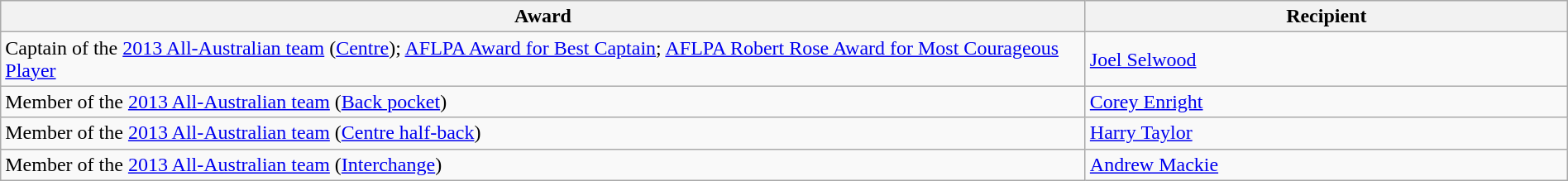<table class="wikitable sortable" style="width:100%;">
<tr style="background:#efefef;">
<th style="width:45%;">Award</th>
<th style="width:20%;">Recipient</th>
</tr>
<tr>
<td>Captain of the <a href='#'>2013 All-Australian team</a> (<a href='#'>Centre</a>); <a href='#'>AFLPA Award for Best Captain</a>; <a href='#'>AFLPA Robert Rose Award for Most Courageous Player</a></td>
<td><a href='#'>Joel Selwood</a></td>
</tr>
<tr>
<td>Member of the <a href='#'>2013 All-Australian team</a> (<a href='#'>Back pocket</a>)</td>
<td><a href='#'>Corey Enright</a></td>
</tr>
<tr>
<td>Member of the <a href='#'>2013 All-Australian team</a> (<a href='#'>Centre half-back</a>)</td>
<td><a href='#'>Harry Taylor</a></td>
</tr>
<tr>
<td>Member of the <a href='#'>2013 All-Australian team</a> (<a href='#'>Interchange</a>)</td>
<td><a href='#'>Andrew Mackie</a></td>
</tr>
</table>
